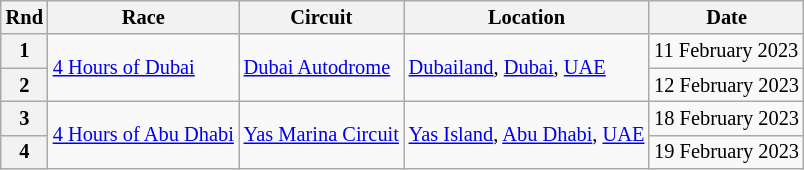<table class="wikitable" style="font-size: 85%;">
<tr>
<th>Rnd</th>
<th>Race</th>
<th>Circuit</th>
<th>Location</th>
<th>Date</th>
</tr>
<tr>
<th>1</th>
<td rowspan="2"><a href='#'>4 Hours of Dubai</a></td>
<td rowspan="2"> <a href='#'>Dubai Autodrome</a></td>
<td rowspan="2"><a href='#'>Dubailand</a>, <a href='#'>Dubai</a>, <a href='#'>UAE</a></td>
<td>11 February 2023</td>
</tr>
<tr>
<th>2</th>
<td>12 February 2023</td>
</tr>
<tr>
<th>3</th>
<td rowspan="2"><a href='#'>4 Hours of Abu Dhabi</a></td>
<td rowspan="2"> <a href='#'>Yas Marina Circuit</a></td>
<td rowspan="2"><a href='#'>Yas Island</a>, <a href='#'>Abu Dhabi</a>, <a href='#'>UAE</a></td>
<td>18 February 2023</td>
</tr>
<tr>
<th>4</th>
<td>19 February 2023</td>
</tr>
</table>
